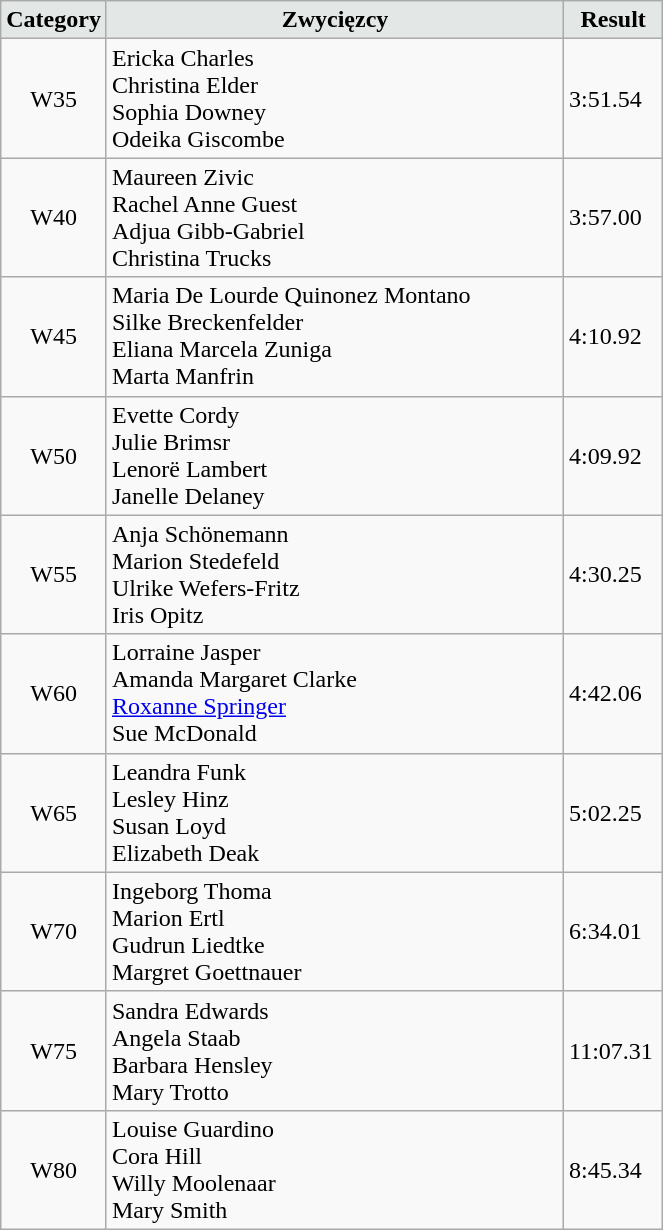<table class="wikitable" width=35%>
<tr>
<td width=15% align="center" bgcolor=#E3E7E6><strong>Category</strong></td>
<td align="center" bgcolor=#E3E7E6> <strong>Zwycięzcy</strong></td>
<td width=15% align="center" bgcolor=#E3E7E6><strong>Result</strong></td>
</tr>
<tr>
<td align="center">W35</td>
<td> Ericka Charles<br> Christina Elder<br> Sophia Downey<br> Odeika Giscombe</td>
<td>3:51.54</td>
</tr>
<tr>
<td align="center">W40</td>
<td> Maureen Zivic<br> Rachel Anne Guest<br> Adjua Gibb-Gabriel<br> Christina Trucks</td>
<td>3:57.00</td>
</tr>
<tr>
<td align="center">W45</td>
<td> Maria De Lourde Quinonez Montano<br> Silke Breckenfelder<br> Eliana Marcela Zuniga<br> Marta Manfrin</td>
<td>4:10.92</td>
</tr>
<tr>
<td align="center">W50</td>
<td> Evette Cordy<br> Julie Brimsr<br> Lenorë Lambert<br> Janelle Delaney</td>
<td>4:09.92</td>
</tr>
<tr>
<td align="center">W55</td>
<td> Anja Schönemann<br> Marion Stedefeld<br> Ulrike Wefers-Fritz<br> Iris Opitz</td>
<td>4:30.25</td>
</tr>
<tr>
<td align="center">W60</td>
<td> Lorraine Jasper<br> Amanda Margaret Clarke<br> <a href='#'>Roxanne Springer</a><br> Sue McDonald</td>
<td>4:42.06</td>
</tr>
<tr>
<td align="center">W65</td>
<td> Leandra Funk<br> Lesley Hinz<br> Susan Loyd<br> Elizabeth Deak</td>
<td>5:02.25</td>
</tr>
<tr>
<td align="center">W70</td>
<td> Ingeborg Thoma<br> Marion Ertl<br> Gudrun Liedtke<br> Margret Goettnauer</td>
<td>6:34.01</td>
</tr>
<tr>
<td align="center">W75</td>
<td> Sandra Edwards<br> Angela Staab<br> Barbara Hensley<br> Mary Trotto</td>
<td>11:07.31</td>
</tr>
<tr>
<td align="center">W80</td>
<td> Louise Guardino<br> Cora Hill<br> Willy Moolenaar<br> Mary Smith</td>
<td>8:45.34</td>
</tr>
</table>
